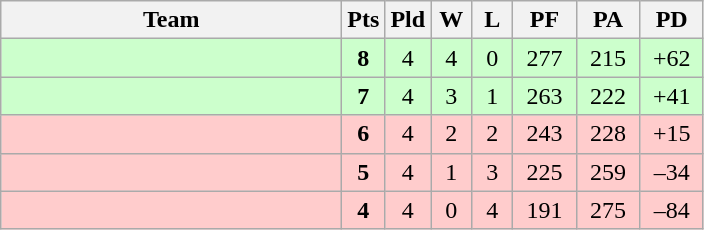<table class=wikitable style="text-align:center">
<tr>
<th width=220>Team</th>
<th width=20>Pts</th>
<th width=20>Pld</th>
<th width=20>W</th>
<th width=20>L</th>
<th width=35>PF</th>
<th width=35>PA</th>
<th width=35>PD</th>
</tr>
<tr bgcolor="#ccffcc">
<td align=left></td>
<td><strong>8</strong></td>
<td>4</td>
<td>4</td>
<td>0</td>
<td>277</td>
<td>215</td>
<td>+62</td>
</tr>
<tr bgcolor="#ccffcc">
<td align=left></td>
<td><strong>7</strong></td>
<td>4</td>
<td>3</td>
<td>1</td>
<td>263</td>
<td>222</td>
<td>+41</td>
</tr>
<tr bgcolor=#ffcccc>
<td align=left></td>
<td><strong>6</strong></td>
<td>4</td>
<td>2</td>
<td>2</td>
<td>243</td>
<td>228</td>
<td>+15</td>
</tr>
<tr bgcolor=#ffcccc>
<td align=left></td>
<td><strong>5</strong></td>
<td>4</td>
<td>1</td>
<td>3</td>
<td>225</td>
<td>259</td>
<td>–34</td>
</tr>
<tr bgcolor=#ffcccc>
<td align=left></td>
<td><strong>4</strong></td>
<td>4</td>
<td>0</td>
<td>4</td>
<td>191</td>
<td>275</td>
<td>–84</td>
</tr>
</table>
